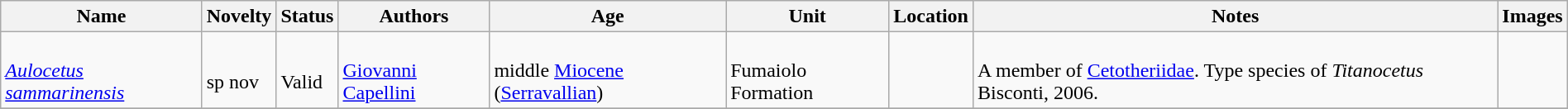<table class="wikitable sortable" align="center" width="100%">
<tr>
<th>Name</th>
<th>Novelty</th>
<th>Status</th>
<th>Authors</th>
<th>Age</th>
<th>Unit</th>
<th>Location</th>
<th>Notes</th>
<th>Images</th>
</tr>
<tr>
<td><br><em><a href='#'>Aulocetus sammarinensis</a></em></td>
<td><br>sp nov</td>
<td><br>Valid</td>
<td><br><a href='#'>Giovanni Capellini</a></td>
<td><br>middle <a href='#'>Miocene</a> (<a href='#'>Serravallian</a>)</td>
<td><br>Fumaiolo Formation</td>
<td><br></td>
<td><br>A member of <a href='#'>Cetotheriidae</a>. Type species of <em>Titanocetus</em> Bisconti, 2006.</td>
<td><br></td>
</tr>
<tr>
</tr>
</table>
